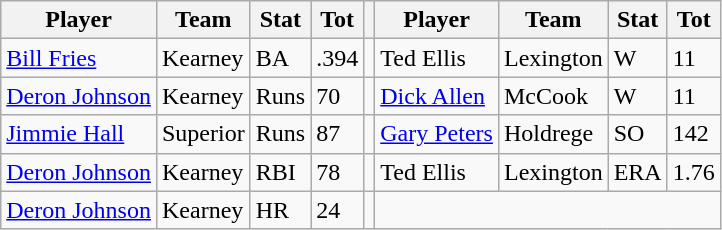<table class="wikitable">
<tr>
<th>Player</th>
<th>Team</th>
<th>Stat</th>
<th>Tot</th>
<th></th>
<th>Player</th>
<th>Team</th>
<th>Stat</th>
<th>Tot</th>
</tr>
<tr>
<td><a href='#'>Bill Fries</a></td>
<td>Kearney</td>
<td>BA</td>
<td>.394</td>
<td></td>
<td>Ted Ellis</td>
<td>Lexington</td>
<td>W</td>
<td>11</td>
</tr>
<tr>
<td><a href='#'>Deron Johnson</a></td>
<td>Kearney</td>
<td>Runs</td>
<td>70</td>
<td></td>
<td><a href='#'>Dick Allen</a></td>
<td>McCook</td>
<td>W</td>
<td>11</td>
</tr>
<tr>
<td><a href='#'>Jimmie Hall</a></td>
<td>Superior</td>
<td>Runs</td>
<td>87</td>
<td></td>
<td><a href='#'>Gary Peters</a></td>
<td>Holdrege</td>
<td>SO</td>
<td>142</td>
</tr>
<tr>
<td><a href='#'>Deron Johnson</a></td>
<td>Kearney</td>
<td>RBI</td>
<td>78</td>
<td></td>
<td>Ted Ellis</td>
<td>Lexington</td>
<td>ERA</td>
<td>1.76</td>
</tr>
<tr>
<td><a href='#'>Deron Johnson</a></td>
<td>Kearney</td>
<td>HR</td>
<td>24</td>
<td></td>
</tr>
</table>
